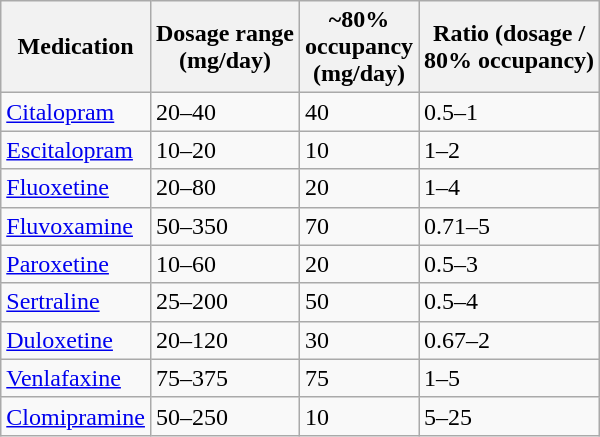<table class="wikitable">
<tr>
<th>Medication</th>
<th>Dosage range<br>(mg/day)</th>
<th>~80% <br>occupancy<br>(mg/day)</th>
<th>Ratio (dosage /<br>80% occupancy)</th>
</tr>
<tr>
<td><a href='#'>Citalopram</a></td>
<td>20–40</td>
<td>40</td>
<td>0.5–1</td>
</tr>
<tr>
<td><a href='#'>Escitalopram</a></td>
<td>10–20</td>
<td>10</td>
<td>1–2</td>
</tr>
<tr>
<td><a href='#'>Fluoxetine</a></td>
<td>20–80</td>
<td>20</td>
<td>1–4</td>
</tr>
<tr>
<td><a href='#'>Fluvoxamine</a></td>
<td>50–350</td>
<td>70</td>
<td>0.71–5</td>
</tr>
<tr>
<td><a href='#'>Paroxetine</a></td>
<td>10–60</td>
<td>20</td>
<td>0.5–3</td>
</tr>
<tr>
<td><a href='#'>Sertraline</a></td>
<td>25–200</td>
<td>50</td>
<td>0.5–4</td>
</tr>
<tr>
<td><a href='#'>Duloxetine</a></td>
<td>20–120</td>
<td>30</td>
<td>0.67–2</td>
</tr>
<tr>
<td><a href='#'>Venlafaxine</a></td>
<td>75–375</td>
<td>75</td>
<td>1–5</td>
</tr>
<tr>
<td><a href='#'>Clomipramine</a></td>
<td>50–250</td>
<td>10</td>
<td>5–25</td>
</tr>
</table>
